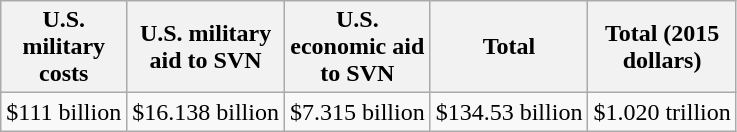<table class="wikitable floatright" style="width: 35%;">
<tr>
<th>U.S. military costs</th>
<th>U.S. military aid to SVN</th>
<th>U.S. economic aid to SVN</th>
<th>Total</th>
<th>Total (2015 dollars)</th>
</tr>
<tr>
<td>$111 billion</td>
<td>$16.138 billion</td>
<td>$7.315 billion</td>
<td>$134.53 billion</td>
<td>$1.020 trillion</td>
</tr>
</table>
